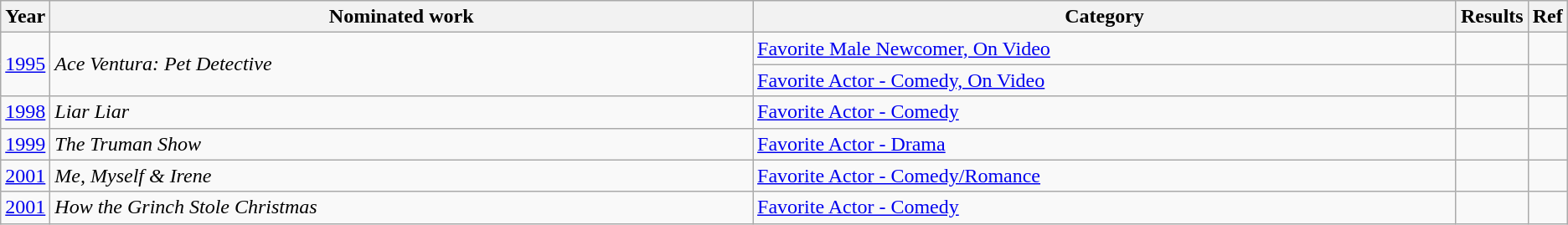<table class="wikitable">
<tr>
<th scope="col" style="width:1em;">Year</th>
<th scope="col" style="width:35em;">Nominated work</th>
<th scope="col" style="width:35em;">Category</th>
<th scope="col" style="width:1em;">Results</th>
<th scope="col" style="width:1em;">Ref</th>
</tr>
<tr>
<td rowspan="2"><a href='#'>1995</a></td>
<td rowspan="2"><em>Ace Ventura: Pet Detective</em></td>
<td><a href='#'>Favorite Male Newcomer, On Video</a></td>
<td></td>
<td></td>
</tr>
<tr>
<td><a href='#'>Favorite Actor - Comedy, On Video</a></td>
<td></td>
<td></td>
</tr>
<tr>
<td><a href='#'>1998</a></td>
<td><em>Liar Liar</em></td>
<td><a href='#'>Favorite Actor - Comedy</a></td>
<td></td>
<td></td>
</tr>
<tr>
<td><a href='#'>1999</a></td>
<td><em>The Truman Show</em></td>
<td><a href='#'>Favorite Actor - Drama</a></td>
<td></td>
<td></td>
</tr>
<tr>
<td><a href='#'>2001</a></td>
<td><em>Me, Myself & Irene</em></td>
<td><a href='#'>Favorite Actor - Comedy/Romance</a></td>
<td></td>
<td></td>
</tr>
<tr>
<td><a href='#'>2001</a></td>
<td><em>How the Grinch Stole Christmas</em></td>
<td><a href='#'>Favorite Actor - Comedy</a></td>
<td></td>
<td></td>
</tr>
</table>
